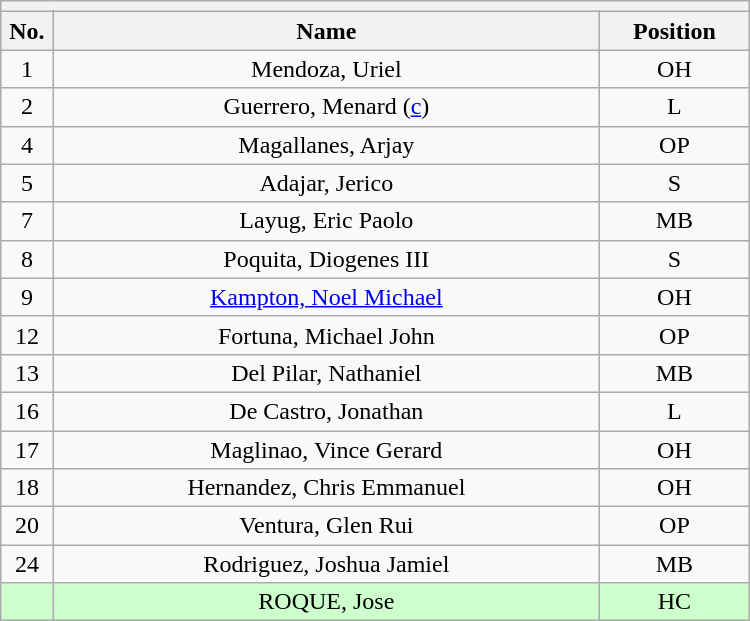<table class="wikitable mw-collapsible mw-collapsed" style="text-align:center; width:500px; border:none">
<tr>
<th style="text-align:center" colspan="3"></th>
</tr>
<tr>
<th style="width:7%">No.</th>
<th>Name</th>
<th style="width:20%">Position</th>
</tr>
<tr>
<td>1</td>
<td>Mendoza, Uriel</td>
<td>OH</td>
</tr>
<tr>
<td>2</td>
<td>Guerrero, Menard (<a href='#'>c</a>)</td>
<td>L</td>
</tr>
<tr>
<td>4</td>
<td>Magallanes, Arjay</td>
<td>OP</td>
</tr>
<tr>
<td>5</td>
<td>Adajar, Jerico</td>
<td>S</td>
</tr>
<tr>
<td>7</td>
<td>Layug, Eric Paolo</td>
<td>MB</td>
</tr>
<tr>
<td>8</td>
<td>Poquita, Diogenes III</td>
<td>S</td>
</tr>
<tr>
<td>9</td>
<td><a href='#'>Kampton, Noel Michael</a></td>
<td>OH</td>
</tr>
<tr>
<td>12</td>
<td>Fortuna, Michael John</td>
<td>OP</td>
</tr>
<tr>
<td>13</td>
<td>Del Pilar, Nathaniel</td>
<td>MB</td>
</tr>
<tr>
<td>16</td>
<td>De Castro, Jonathan</td>
<td>L</td>
</tr>
<tr>
<td>17</td>
<td>Maglinao, Vince Gerard</td>
<td>OH</td>
</tr>
<tr>
<td>18</td>
<td>Hernandez, Chris Emmanuel</td>
<td>OH</td>
</tr>
<tr>
<td>20</td>
<td>Ventura, Glen Rui</td>
<td>OP</td>
</tr>
<tr>
<td>24</td>
<td>Rodriguez, Joshua Jamiel</td>
<td>MB</td>
</tr>
<tr bgcolor=#CCFFCC>
<td></td>
<td>ROQUE, Jose</td>
<td>HC</td>
</tr>
</table>
